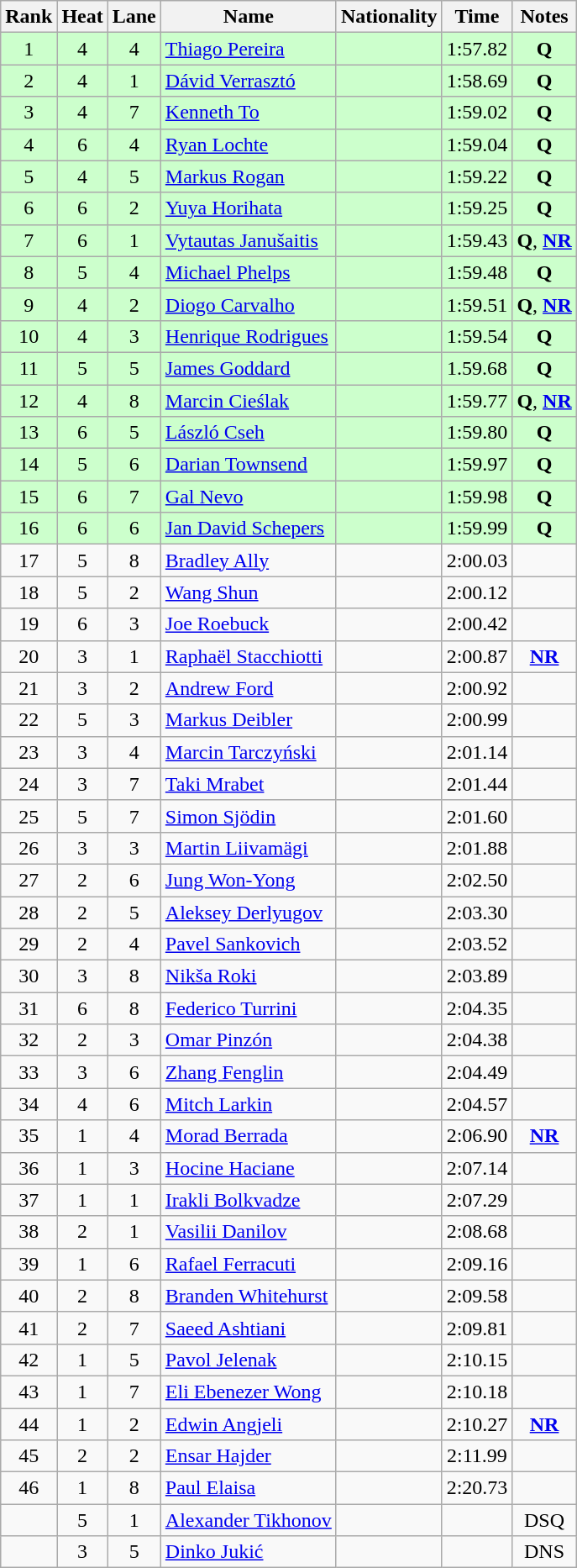<table class="wikitable sortable" style="text-align:center">
<tr>
<th>Rank</th>
<th>Heat</th>
<th>Lane</th>
<th>Name</th>
<th>Nationality</th>
<th>Time</th>
<th>Notes</th>
</tr>
<tr bgcolor=ccffcc>
<td>1</td>
<td>4</td>
<td>4</td>
<td align=left><a href='#'>Thiago Pereira</a></td>
<td align=left></td>
<td>1:57.82</td>
<td><strong>Q</strong></td>
</tr>
<tr bgcolor=ccffcc>
<td>2</td>
<td>4</td>
<td>1</td>
<td align=left><a href='#'>Dávid Verrasztó</a></td>
<td align=left></td>
<td>1:58.69</td>
<td><strong>Q</strong></td>
</tr>
<tr bgcolor=ccffcc>
<td>3</td>
<td>4</td>
<td>7</td>
<td align=left><a href='#'>Kenneth To</a></td>
<td align=left></td>
<td>1:59.02</td>
<td><strong>Q</strong></td>
</tr>
<tr bgcolor=ccffcc>
<td>4</td>
<td>6</td>
<td>4</td>
<td align=left><a href='#'>Ryan Lochte</a></td>
<td align=left></td>
<td>1:59.04</td>
<td><strong>Q</strong></td>
</tr>
<tr bgcolor=ccffcc>
<td>5</td>
<td>4</td>
<td>5</td>
<td align=left><a href='#'>Markus Rogan</a></td>
<td align=left></td>
<td>1:59.22</td>
<td><strong>Q</strong></td>
</tr>
<tr bgcolor=ccffcc>
<td>6</td>
<td>6</td>
<td>2</td>
<td align=left><a href='#'>Yuya Horihata</a></td>
<td align=left></td>
<td>1:59.25</td>
<td><strong>Q</strong></td>
</tr>
<tr bgcolor=ccffcc>
<td>7</td>
<td>6</td>
<td>1</td>
<td align=left><a href='#'>Vytautas Janušaitis</a></td>
<td align=left></td>
<td>1:59.43</td>
<td><strong>Q</strong>, <strong><a href='#'>NR</a></strong></td>
</tr>
<tr bgcolor=ccffcc>
<td>8</td>
<td>5</td>
<td>4</td>
<td align=left><a href='#'>Michael Phelps</a></td>
<td align=left></td>
<td>1:59.48</td>
<td><strong>Q</strong></td>
</tr>
<tr bgcolor=ccffcc>
<td>9</td>
<td>4</td>
<td>2</td>
<td align=left><a href='#'>Diogo Carvalho</a></td>
<td align=left></td>
<td>1:59.51</td>
<td><strong>Q</strong>, <strong><a href='#'>NR</a></strong></td>
</tr>
<tr bgcolor=ccffcc>
<td>10</td>
<td>4</td>
<td>3</td>
<td align=left><a href='#'>Henrique Rodrigues</a></td>
<td align=left></td>
<td>1:59.54</td>
<td><strong>Q</strong></td>
</tr>
<tr bgcolor=ccffcc>
<td>11</td>
<td>5</td>
<td>5</td>
<td align=left><a href='#'>James Goddard</a></td>
<td align=left></td>
<td>1.59.68</td>
<td><strong>Q</strong></td>
</tr>
<tr bgcolor=ccffcc>
<td>12</td>
<td>4</td>
<td>8</td>
<td align=left><a href='#'>Marcin Cieślak</a></td>
<td align=left></td>
<td>1:59.77</td>
<td><strong>Q</strong>, <strong><a href='#'>NR</a></strong></td>
</tr>
<tr bgcolor=ccffcc>
<td>13</td>
<td>6</td>
<td>5</td>
<td align=left><a href='#'>László Cseh</a></td>
<td align=left></td>
<td>1:59.80</td>
<td><strong>Q</strong></td>
</tr>
<tr bgcolor=ccffcc>
<td>14</td>
<td>5</td>
<td>6</td>
<td align=left><a href='#'>Darian Townsend</a></td>
<td align=left></td>
<td>1:59.97</td>
<td><strong>Q</strong></td>
</tr>
<tr bgcolor=ccffcc>
<td>15</td>
<td>6</td>
<td>7</td>
<td align=left><a href='#'>Gal Nevo</a></td>
<td align=left></td>
<td>1:59.98</td>
<td><strong>Q</strong></td>
</tr>
<tr bgcolor=ccffcc>
<td>16</td>
<td>6</td>
<td>6</td>
<td align=left><a href='#'>Jan David Schepers</a></td>
<td align=left></td>
<td>1:59.99</td>
<td><strong>Q</strong></td>
</tr>
<tr>
<td>17</td>
<td>5</td>
<td>8</td>
<td align=left><a href='#'>Bradley Ally</a></td>
<td align=left></td>
<td>2:00.03</td>
<td></td>
</tr>
<tr>
<td>18</td>
<td>5</td>
<td>2</td>
<td align=left><a href='#'>Wang Shun</a></td>
<td align=left></td>
<td>2:00.12</td>
<td></td>
</tr>
<tr>
<td>19</td>
<td>6</td>
<td>3</td>
<td align=left><a href='#'>Joe Roebuck</a></td>
<td align=left></td>
<td>2:00.42</td>
<td></td>
</tr>
<tr>
<td>20</td>
<td>3</td>
<td>1</td>
<td align=left><a href='#'>Raphaël Stacchiotti</a></td>
<td align=left></td>
<td>2:00.87</td>
<td><strong><a href='#'>NR</a></strong></td>
</tr>
<tr>
<td>21</td>
<td>3</td>
<td>2</td>
<td align=left><a href='#'>Andrew Ford</a></td>
<td align=left></td>
<td>2:00.92</td>
<td></td>
</tr>
<tr>
<td>22</td>
<td>5</td>
<td>3</td>
<td align=left><a href='#'>Markus Deibler</a></td>
<td align=left></td>
<td>2:00.99</td>
<td></td>
</tr>
<tr>
<td>23</td>
<td>3</td>
<td>4</td>
<td align=left><a href='#'>Marcin Tarczyński</a></td>
<td align=left></td>
<td>2:01.14</td>
<td></td>
</tr>
<tr>
<td>24</td>
<td>3</td>
<td>7</td>
<td align=left><a href='#'>Taki Mrabet</a></td>
<td align=left></td>
<td>2:01.44</td>
<td></td>
</tr>
<tr>
<td>25</td>
<td>5</td>
<td>7</td>
<td align=left><a href='#'>Simon Sjödin</a></td>
<td align=left></td>
<td>2:01.60</td>
<td></td>
</tr>
<tr>
<td>26</td>
<td>3</td>
<td>3</td>
<td align=left><a href='#'>Martin Liivamägi</a></td>
<td align=left></td>
<td>2:01.88</td>
<td></td>
</tr>
<tr>
<td>27</td>
<td>2</td>
<td>6</td>
<td align=left><a href='#'>Jung Won-Yong</a></td>
<td align=left></td>
<td>2:02.50</td>
<td></td>
</tr>
<tr>
<td>28</td>
<td>2</td>
<td>5</td>
<td align=left><a href='#'>Aleksey Derlyugov</a></td>
<td align=left></td>
<td>2:03.30</td>
<td></td>
</tr>
<tr>
<td>29</td>
<td>2</td>
<td>4</td>
<td align=left><a href='#'>Pavel Sankovich</a></td>
<td align=left></td>
<td>2:03.52</td>
<td></td>
</tr>
<tr>
<td>30</td>
<td>3</td>
<td>8</td>
<td align=left><a href='#'>Nikša Roki</a></td>
<td align=left></td>
<td>2:03.89</td>
<td></td>
</tr>
<tr>
<td>31</td>
<td>6</td>
<td>8</td>
<td align=left><a href='#'>Federico Turrini</a></td>
<td align=left></td>
<td>2:04.35</td>
<td></td>
</tr>
<tr>
<td>32</td>
<td>2</td>
<td>3</td>
<td align=left><a href='#'>Omar Pinzón</a></td>
<td align=left></td>
<td>2:04.38</td>
<td></td>
</tr>
<tr>
<td>33</td>
<td>3</td>
<td>6</td>
<td align=left><a href='#'>Zhang Fenglin</a></td>
<td align=left></td>
<td>2:04.49</td>
<td></td>
</tr>
<tr>
<td>34</td>
<td>4</td>
<td>6</td>
<td align=left><a href='#'>Mitch Larkin</a></td>
<td align=left></td>
<td>2:04.57</td>
<td></td>
</tr>
<tr>
<td>35</td>
<td>1</td>
<td>4</td>
<td align=left><a href='#'>Morad Berrada</a></td>
<td align=left></td>
<td>2:06.90</td>
<td><strong><a href='#'>NR</a></strong></td>
</tr>
<tr>
<td>36</td>
<td>1</td>
<td>3</td>
<td align=left><a href='#'>Hocine Haciane</a></td>
<td align=left></td>
<td>2:07.14</td>
<td></td>
</tr>
<tr>
<td>37</td>
<td>1</td>
<td>1</td>
<td align=left><a href='#'>Irakli Bolkvadze</a></td>
<td align=left></td>
<td>2:07.29</td>
<td></td>
</tr>
<tr>
<td>38</td>
<td>2</td>
<td>1</td>
<td align=left><a href='#'>Vasilii Danilov</a></td>
<td align=left></td>
<td>2:08.68</td>
<td></td>
</tr>
<tr>
<td>39</td>
<td>1</td>
<td>6</td>
<td align=left><a href='#'>Rafael Ferracuti</a></td>
<td align=left></td>
<td>2:09.16</td>
<td></td>
</tr>
<tr>
<td>40</td>
<td>2</td>
<td>8</td>
<td align=left><a href='#'>Branden Whitehurst</a></td>
<td align=left></td>
<td>2:09.58</td>
<td></td>
</tr>
<tr>
<td>41</td>
<td>2</td>
<td>7</td>
<td align=left><a href='#'>Saeed Ashtiani</a></td>
<td align=left></td>
<td>2:09.81</td>
<td></td>
</tr>
<tr>
<td>42</td>
<td>1</td>
<td>5</td>
<td align=left><a href='#'>Pavol Jelenak</a></td>
<td align=left></td>
<td>2:10.15</td>
<td></td>
</tr>
<tr>
<td>43</td>
<td>1</td>
<td>7</td>
<td align=left><a href='#'>Eli Ebenezer Wong</a></td>
<td align=left></td>
<td>2:10.18</td>
<td></td>
</tr>
<tr>
<td>44</td>
<td>1</td>
<td>2</td>
<td align=left><a href='#'>Edwin Angjeli</a></td>
<td align=left></td>
<td>2:10.27</td>
<td><strong><a href='#'>NR</a></strong></td>
</tr>
<tr>
<td>45</td>
<td>2</td>
<td>2</td>
<td align=left><a href='#'>Ensar Hajder</a></td>
<td align=left></td>
<td>2:11.99</td>
<td></td>
</tr>
<tr>
<td>46</td>
<td>1</td>
<td>8</td>
<td align=left><a href='#'>Paul Elaisa</a></td>
<td align=left></td>
<td>2:20.73</td>
<td></td>
</tr>
<tr>
<td></td>
<td>5</td>
<td>1</td>
<td align=left><a href='#'>Alexander Tikhonov</a></td>
<td align=left></td>
<td></td>
<td>DSQ</td>
</tr>
<tr>
<td></td>
<td>3</td>
<td>5</td>
<td align=left><a href='#'>Dinko Jukić</a></td>
<td align=left></td>
<td></td>
<td>DNS</td>
</tr>
</table>
